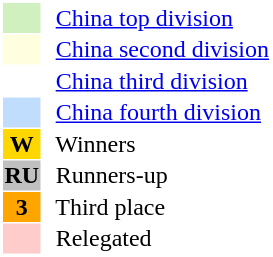<table style="border: 1px solid #ffffff; background-color: #ffffff" cellspacing="1" cellpadding="1">
<tr>
<td bgcolor="#D0F0C0" width="20"></td>
<td bgcolor="#ffffff" align="left">  <a href='#'>China top division</a></td>
</tr>
<tr>
<td bgcolor="#FFFFE0" width="20"></td>
<td bgcolor="#ffffff" align="left">  <a href='#'>China second division</a></td>
</tr>
<tr>
<th bgcolor="#ffffff" width="20"></th>
<td bgcolor="#ffffff" align="left">  <a href='#'>China third division</a></td>
</tr>
<tr>
<th bgcolor="#c1ddfd" width="20"></th>
<td bgcolor="#ffffff" align="left">  <a href='#'>China fourth division</a></td>
</tr>
<tr>
<th bgcolor="#FFD700" width="20">W</th>
<td bgcolor="#ffffff" align="left">  Winners</td>
</tr>
<tr>
<th bgcolor="#C0C0C0" width="20">RU</th>
<td bgcolor="#ffffff" align="left">  Runners-up</td>
</tr>
<tr>
<th bgcolor="#FFA500" width="20">3</th>
<td bgcolor="#ffffff" align="left">  Third place</td>
</tr>
<tr>
<th bgcolor="#ffcccc" width="20"></th>
<td bgcolor="#ffffff" align="left">  Relegated</td>
</tr>
</table>
